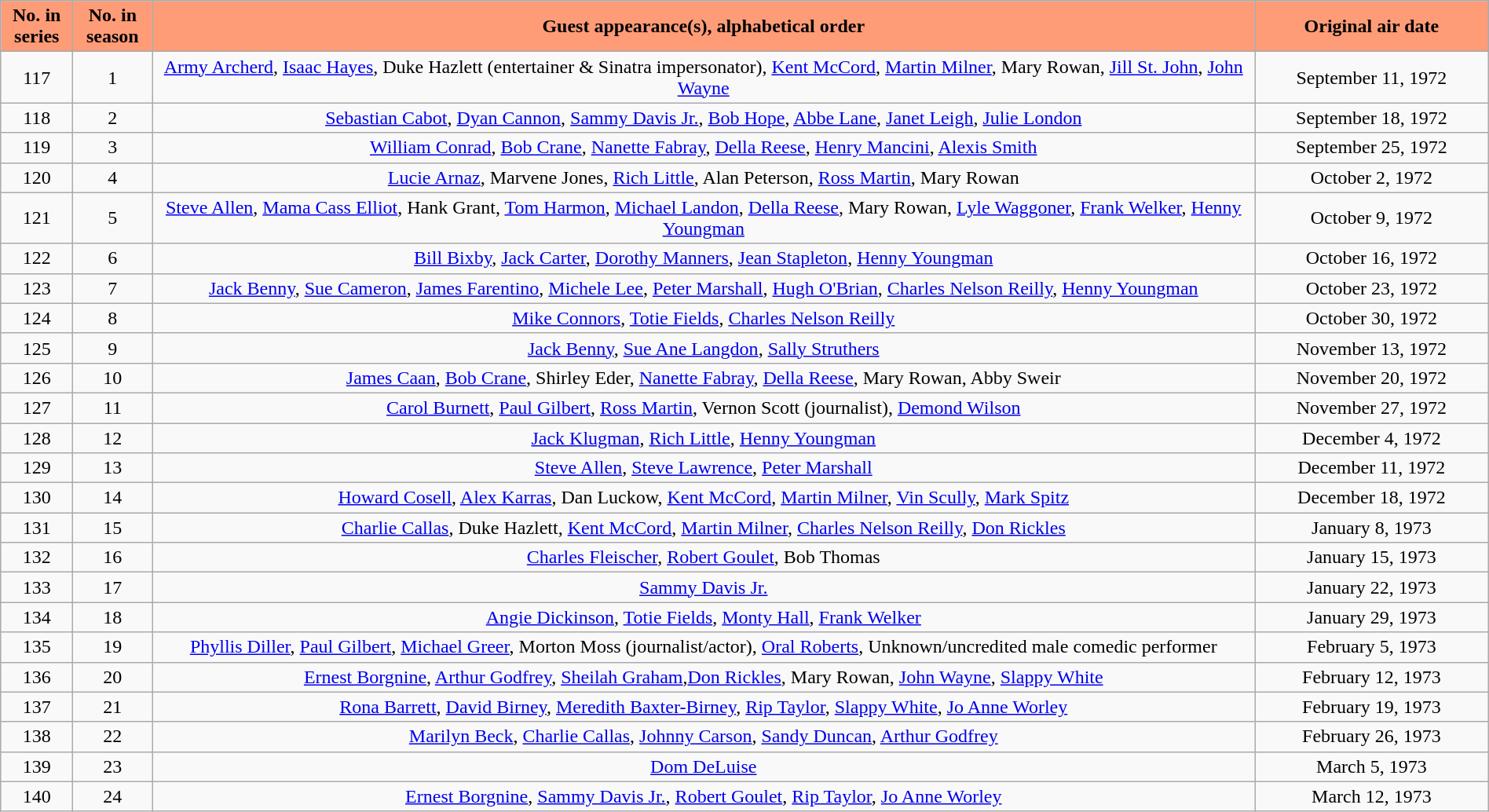<table class="wikitable" border="1" style="width:100%; text-align: center;">
<tr>
<th style="background-color: #FF9C78" width="1%"><abbr>No.</abbr> in<br>series</th>
<th style="background-color: #FF9C78" width="1%"><abbr>No.</abbr> in<br>season</th>
<th style="background-color: #FF9C78" width="33%">Guest appearance(s), alphabetical order</th>
<th style="background-color: #FF9C78" width="7%">Original air date</th>
</tr>
<tr>
<td>117</td>
<td>1</td>
<td><a href='#'>Army Archerd</a>, <a href='#'>Isaac Hayes</a>, Duke Hazlett (entertainer & Sinatra impersonator),  <a href='#'>Kent McCord</a>, <a href='#'>Martin Milner</a>, Mary Rowan, <a href='#'>Jill St. John</a>, <a href='#'>John Wayne</a></td>
<td>September 11, 1972</td>
</tr>
<tr>
<td>118</td>
<td>2</td>
<td><a href='#'>Sebastian Cabot</a>, <a href='#'>Dyan Cannon</a>, <a href='#'>Sammy Davis Jr.</a>, <a href='#'>Bob Hope</a>, <a href='#'>Abbe Lane</a>, <a href='#'>Janet Leigh</a>, <a href='#'>Julie London</a></td>
<td>September 18, 1972</td>
</tr>
<tr>
<td>119</td>
<td>3</td>
<td><a href='#'>William Conrad</a>, <a href='#'>Bob Crane</a>, <a href='#'>Nanette Fabray</a>, <a href='#'>Della Reese</a>, <a href='#'>Henry Mancini</a>, <a href='#'>Alexis Smith</a></td>
<td>September 25, 1972</td>
</tr>
<tr>
<td>120</td>
<td>4</td>
<td><a href='#'>Lucie Arnaz</a>, Marvene Jones, <a href='#'>Rich Little</a>, Alan Peterson, <a href='#'>Ross Martin</a>, Mary Rowan</td>
<td>October 2, 1972</td>
</tr>
<tr>
<td>121</td>
<td>5</td>
<td><a href='#'>Steve Allen</a>, <a href='#'>Mama Cass Elliot</a>, Hank Grant, <a href='#'>Tom Harmon</a>, <a href='#'>Michael Landon</a>, <a href='#'>Della Reese</a>, Mary Rowan, <a href='#'>Lyle Waggoner</a>, <a href='#'>Frank Welker</a>, <a href='#'>Henny Youngman</a></td>
<td>October 9, 1972</td>
</tr>
<tr>
<td>122</td>
<td>6</td>
<td><a href='#'>Bill Bixby</a>, <a href='#'>Jack Carter</a>, <a href='#'>Dorothy Manners</a>, <a href='#'>Jean Stapleton</a>, <a href='#'>Henny Youngman</a></td>
<td>October 16, 1972</td>
</tr>
<tr>
<td>123</td>
<td>7</td>
<td><a href='#'>Jack Benny</a>, <a href='#'>Sue Cameron</a>, <a href='#'>James Farentino</a>, <a href='#'>Michele Lee</a>, <a href='#'>Peter Marshall</a>, <a href='#'>Hugh O'Brian</a>, <a href='#'>Charles Nelson Reilly</a>, <a href='#'>Henny Youngman</a></td>
<td>October 23, 1972</td>
</tr>
<tr>
<td>124</td>
<td>8</td>
<td><a href='#'>Mike Connors</a>, <a href='#'>Totie Fields</a>, <a href='#'>Charles Nelson Reilly</a></td>
<td>October 30, 1972</td>
</tr>
<tr>
<td>125</td>
<td>9</td>
<td><a href='#'>Jack Benny</a>, <a href='#'>Sue Ane Langdon</a>, <a href='#'>Sally Struthers</a></td>
<td>November 13, 1972</td>
</tr>
<tr>
<td>126</td>
<td>10</td>
<td><a href='#'>James Caan</a>, <a href='#'>Bob Crane</a>, Shirley Eder, <a href='#'>Nanette Fabray</a>, <a href='#'>Della Reese</a>, Mary Rowan, Abby Sweir</td>
<td>November 20, 1972</td>
</tr>
<tr>
<td>127</td>
<td>11</td>
<td><a href='#'>Carol Burnett</a>,    <a href='#'>Paul Gilbert</a>, <a href='#'>Ross Martin</a>, Vernon Scott (journalist), <a href='#'>Demond Wilson</a></td>
<td>November 27, 1972</td>
</tr>
<tr>
<td>128</td>
<td>12</td>
<td><a href='#'>Jack Klugman</a>, <a href='#'>Rich Little</a>, <a href='#'>Henny Youngman</a></td>
<td>December 4, 1972</td>
</tr>
<tr>
<td>129</td>
<td>13</td>
<td><a href='#'>Steve Allen</a>, <a href='#'>Steve Lawrence</a>, <a href='#'>Peter Marshall</a></td>
<td>December 11, 1972</td>
</tr>
<tr>
<td>130</td>
<td>14</td>
<td><a href='#'>Howard Cosell</a>,  <a href='#'>Alex Karras</a>, Dan Luckow, <a href='#'>Kent McCord</a>, <a href='#'>Martin Milner</a>, <a href='#'>Vin Scully</a>, <a href='#'>Mark Spitz</a></td>
<td>December 18, 1972</td>
</tr>
<tr>
<td>131</td>
<td>15</td>
<td><a href='#'>Charlie Callas</a>, Duke Hazlett, <a href='#'>Kent McCord</a>, <a href='#'>Martin Milner</a>, <a href='#'>Charles Nelson Reilly</a>, <a href='#'>Don Rickles</a></td>
<td>January 8, 1973</td>
</tr>
<tr>
<td>132</td>
<td>16</td>
<td><a href='#'>Charles Fleischer</a>, <a href='#'>Robert Goulet</a>, Bob Thomas</td>
<td>January 15, 1973</td>
</tr>
<tr>
<td>133</td>
<td>17</td>
<td><a href='#'>Sammy Davis Jr.</a></td>
<td>January 22, 1973</td>
</tr>
<tr>
<td>134</td>
<td>18</td>
<td><a href='#'>Angie Dickinson</a>, <a href='#'>Totie Fields</a>, <a href='#'>Monty Hall</a>, <a href='#'>Frank Welker</a></td>
<td>January 29, 1973</td>
</tr>
<tr>
<td>135</td>
<td>19</td>
<td><a href='#'>Phyllis Diller</a>, <a href='#'>Paul Gilbert</a>, <a href='#'>Michael Greer</a>, Morton Moss (journalist/actor), <a href='#'>Oral Roberts</a>,  Unknown/uncredited male comedic performer</td>
<td>February 5, 1973</td>
</tr>
<tr>
<td>136</td>
<td>20</td>
<td><a href='#'>Ernest Borgnine</a>, <a href='#'>Arthur Godfrey</a>, <a href='#'>Sheilah Graham</a>,<a href='#'>Don Rickles</a>, Mary Rowan, <a href='#'>John Wayne</a>, <a href='#'>Slappy White</a></td>
<td>February 12, 1973</td>
</tr>
<tr>
<td>137</td>
<td>21</td>
<td><a href='#'>Rona Barrett</a>,  <a href='#'>David Birney</a>, <a href='#'>Meredith Baxter-Birney</a>, <a href='#'>Rip Taylor</a>, <a href='#'>Slappy White</a>, <a href='#'>Jo Anne Worley</a></td>
<td>February 19, 1973</td>
</tr>
<tr>
<td>138</td>
<td>22</td>
<td><a href='#'>Marilyn Beck</a>,   <a href='#'>Charlie Callas</a>, <a href='#'>Johnny Carson</a>, <a href='#'>Sandy Duncan</a>, <a href='#'>Arthur Godfrey</a></td>
<td>February 26, 1973</td>
</tr>
<tr>
<td>139</td>
<td>23</td>
<td><a href='#'>Dom DeLuise</a></td>
<td>March 5, 1973</td>
</tr>
<tr>
<td>140</td>
<td>24</td>
<td><a href='#'>Ernest Borgnine</a>, <a href='#'>Sammy Davis Jr.</a>, <a href='#'>Robert Goulet</a>, <a href='#'>Rip Taylor</a>, <a href='#'>Jo Anne Worley</a></td>
<td>March 12, 1973</td>
</tr>
</table>
